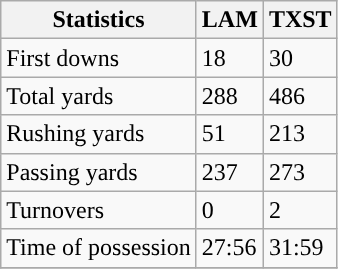<table class="wikitable" style="float: left;">
<tr>
<th>Statistics</th>
<th>LAM</th>
<th>TXST</th>
</tr>
<tr>
<td>First downs</td>
<td>18</td>
<td>30</td>
</tr>
<tr>
<td>Total yards</td>
<td>288</td>
<td>486</td>
</tr>
<tr>
<td>Rushing yards</td>
<td>51</td>
<td>213</td>
</tr>
<tr>
<td>Passing yards</td>
<td>237</td>
<td>273</td>
</tr>
<tr>
<td>Turnovers</td>
<td>0</td>
<td>2</td>
</tr>
<tr>
<td>Time of possession</td>
<td>27:56</td>
<td>31:59</td>
</tr>
<tr>
</tr>
</table>
